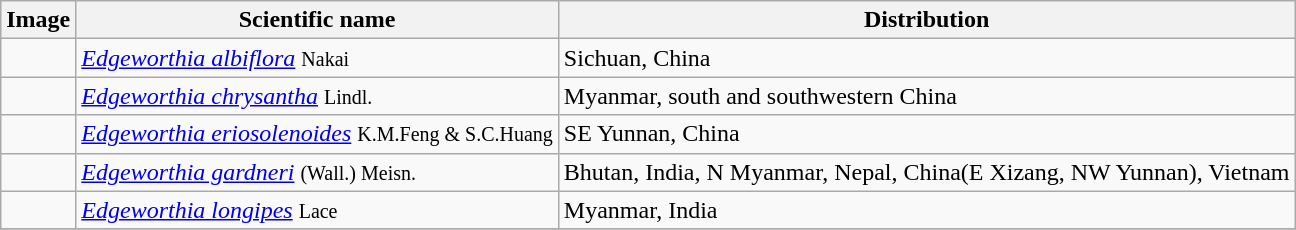<table class="wikitable">
<tr>
<th>Image</th>
<th>Scientific name</th>
<th>Distribution</th>
</tr>
<tr>
<td></td>
<td><em><a href='#'>Edgeworthia albiflora</a></em> <small>Nakai</small></td>
<td>Sichuan, China</td>
</tr>
<tr>
<td></td>
<td><em><a href='#'>Edgeworthia chrysantha</a></em> <small>Lindl.</small></td>
<td>Myanmar, south and southwestern China</td>
</tr>
<tr>
<td></td>
<td><em><a href='#'>Edgeworthia eriosolenoides</a></em> <small>K.M.Feng & S.C.Huang</small></td>
<td>SE Yunnan, China</td>
</tr>
<tr>
<td></td>
<td><em><a href='#'>Edgeworthia gardneri</a></em> <small>(Wall.) Meisn.</small></td>
<td>Bhutan, India, N Myanmar, Nepal, China(E Xizang, NW Yunnan), Vietnam</td>
</tr>
<tr>
<td></td>
<td><em><a href='#'>Edgeworthia longipes</a></em> <small>Lace</small></td>
<td>Myanmar, India</td>
</tr>
<tr>
</tr>
</table>
